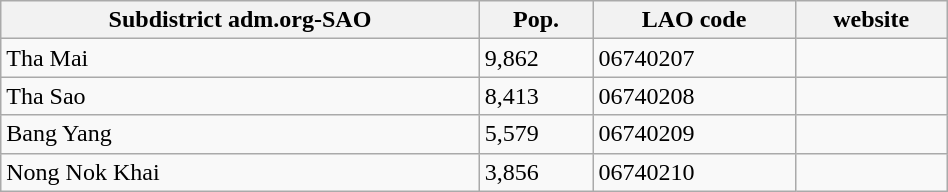<table class="wikitable" style="width:50%;">
<tr>
<th>Subdistrict adm.org-SAO</th>
<th>Pop.</th>
<th>LAO code</th>
<th>website</th>
</tr>
<tr>
<td>Tha Mai</td>
<td>9,862</td>
<td>06740207</td>
<td></td>
</tr>
<tr>
<td>Tha Sao</td>
<td>8,413</td>
<td>06740208</td>
<td></td>
</tr>
<tr>
<td>Bang Yang</td>
<td>5,579</td>
<td>06740209</td>
<td></td>
</tr>
<tr>
<td>Nong Nok Khai</td>
<td>3,856</td>
<td>06740210</td>
<td></td>
</tr>
</table>
